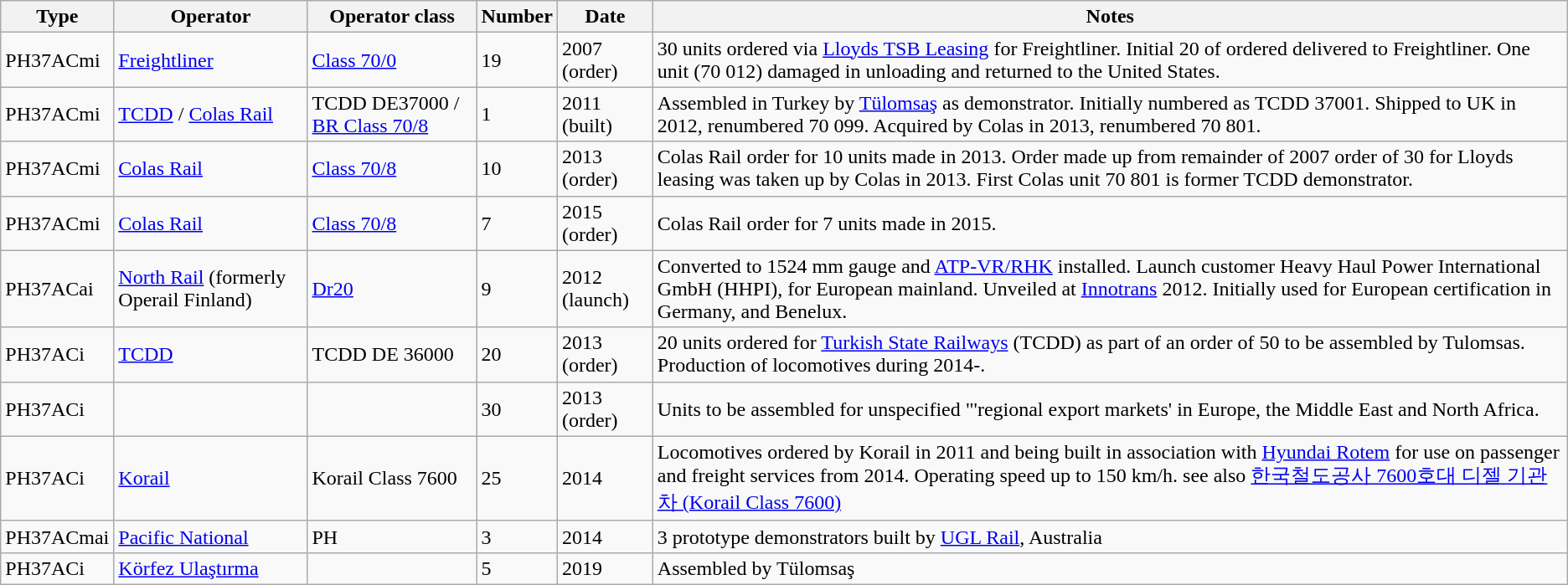<table class="wikitable">
<tr>
<th>Type</th>
<th>Operator</th>
<th>Operator class</th>
<th>Number</th>
<th>Date</th>
<th>Notes</th>
</tr>
<tr>
<td>PH37ACmi</td>
<td><a href='#'>Freightliner</a></td>
<td><a href='#'>Class 70/0</a></td>
<td>19</td>
<td>2007 (order)</td>
<td>30 units ordered via <a href='#'>Lloyds TSB Leasing</a> for Freightliner. Initial 20 of ordered delivered to Freightliner. One unit (70 012) damaged in unloading and returned to the United States.</td>
</tr>
<tr>
<td>PH37ACmi</td>
<td><a href='#'>TCDD</a> / <a href='#'>Colas Rail</a></td>
<td>TCDD DE37000 / <a href='#'>BR Class 70/8</a></td>
<td>1</td>
<td>2011 (built)</td>
<td>Assembled in Turkey by <a href='#'>Tülomsaş</a> as demonstrator. Initially numbered as TCDD 37001. Shipped to UK in 2012, renumbered 70 099. Acquired by Colas in 2013, renumbered 70 801.</td>
</tr>
<tr>
<td>PH37ACmi</td>
<td><a href='#'>Colas Rail</a></td>
<td><a href='#'>Class 70/8</a></td>
<td>10</td>
<td>2013 (order)</td>
<td>Colas Rail order for 10 units made in 2013. Order made up from remainder of 2007 order of 30 for Lloyds leasing was taken up by Colas in 2013. First Colas unit 70 801 is former TCDD demonstrator.</td>
</tr>
<tr>
<td>PH37ACmi</td>
<td><a href='#'>Colas Rail</a></td>
<td><a href='#'>Class 70/8</a></td>
<td>7</td>
<td>2015 (order)</td>
<td>Colas Rail order for 7 units made in 2015.</td>
</tr>
<tr>
<td>PH37ACai</td>
<td><a href='#'>North Rail</a> (formerly Operail Finland)</td>
<td><a href='#'>Dr20</a></td>
<td>9</td>
<td>2012 (launch)</td>
<td>Converted to 1524 mm gauge and <a href='#'>ATP-VR/RHK</a> installed. Launch customer Heavy Haul Power International GmbH (HHPI), for European mainland. Unveiled at <a href='#'>Innotrans</a> 2012. Initially used for European certification in Germany, and Benelux.</td>
</tr>
<tr>
<td>PH37ACi</td>
<td><a href='#'>TCDD</a></td>
<td>TCDD DE 36000</td>
<td>20</td>
<td>2013 (order)</td>
<td>20 units ordered for <a href='#'>Turkish State Railways</a> (TCDD) as part of an order of 50 to be assembled by Tulomsas. Production of locomotives during 2014-.</td>
</tr>
<tr>
<td>PH37ACi</td>
<td></td>
<td></td>
<td>30</td>
<td>2013 (order)</td>
<td>Units to be assembled for unspecified "'regional export markets' in Europe, the Middle East and North Africa.</td>
</tr>
<tr>
<td>PH37ACi</td>
<td><a href='#'>Korail</a></td>
<td>Korail Class 7600</td>
<td>25</td>
<td>2014</td>
<td>Locomotives ordered by Korail in 2011 and being built in association with <a href='#'>Hyundai Rotem</a> for use on passenger and freight services from 2014. Operating speed up to 150 km/h.  see also <a href='#'>한국철도공사 7600호대 디젤 기관차 (Korail Class 7600)</a></td>
</tr>
<tr>
<td>PH37ACmai</td>
<td><a href='#'>Pacific National</a></td>
<td>PH</td>
<td>3</td>
<td>2014</td>
<td>3 prototype  demonstrators built by <a href='#'>UGL Rail</a>, Australia</td>
</tr>
<tr>
<td>PH37ACi</td>
<td><a href='#'>Körfez Ulaştırma</a></td>
<td></td>
<td>5</td>
<td>2019</td>
<td>Assembled by Tülomsaş</td>
</tr>
</table>
